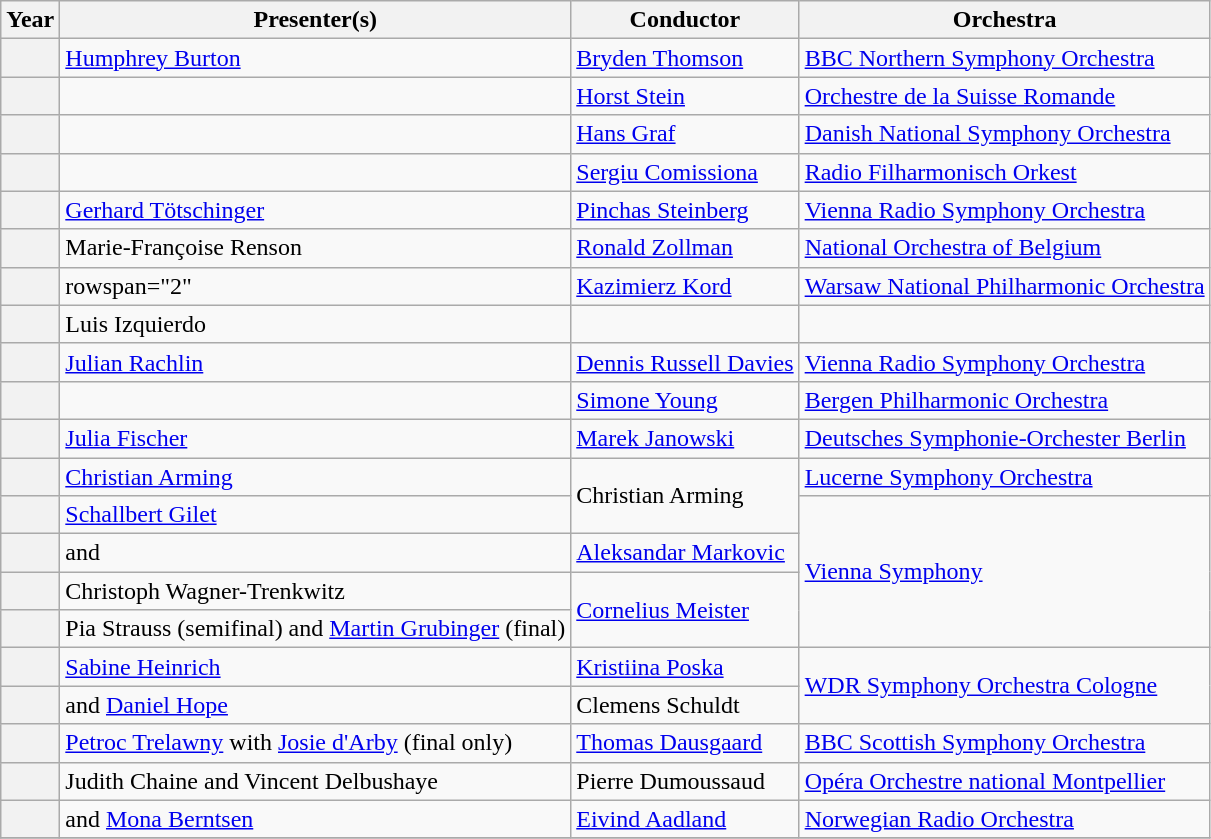<table class="wikitable plainrowheaders sortable">
<tr>
<th>Year</th>
<th>Presenter(s)</th>
<th>Conductor</th>
<th>Orchestra</th>
</tr>
<tr>
<th scope="row" style="text-align:center;"></th>
<td><a href='#'>Humphrey Burton</a></td>
<td><a href='#'>Bryden Thomson</a></td>
<td><a href='#'>BBC Northern Symphony Orchestra</a></td>
</tr>
<tr>
<th scope="row" style="text-align:center;"></th>
<td></td>
<td><a href='#'>Horst Stein</a></td>
<td><a href='#'>Orchestre de la Suisse Romande</a></td>
</tr>
<tr>
<th scope="row" style="text-align:center;"></th>
<td></td>
<td><a href='#'>Hans Graf</a></td>
<td><a href='#'>Danish National Symphony Orchestra</a></td>
</tr>
<tr>
<th scope="row" style="text-align:center;"></th>
<td></td>
<td><a href='#'>Sergiu Comissiona</a></td>
<td><a href='#'>Radio Filharmonisch Orkest</a></td>
</tr>
<tr>
<th scope="row" style="text-align:center;"></th>
<td><a href='#'>Gerhard Tötschinger</a></td>
<td><a href='#'>Pinchas Steinberg</a></td>
<td><a href='#'>Vienna Radio Symphony Orchestra</a></td>
</tr>
<tr>
<th scope="row" style="text-align:center;"></th>
<td>Marie-Françoise Renson</td>
<td><a href='#'>Ronald Zollman</a></td>
<td><a href='#'>National Orchestra of Belgium</a></td>
</tr>
<tr>
<th scope="row" style="text-align:center;"></th>
<td>rowspan="2" </td>
<td><a href='#'>Kazimierz Kord</a></td>
<td><a href='#'>Warsaw National Philharmonic Orchestra</a></td>
</tr>
<tr>
<th scope="row" style="text-align:center;"></th>
<td>Luis Izquierdo</td>
<td></td>
</tr>
<tr>
<th scope="row" style="text-align:center;"></th>
<td><a href='#'>Julian Rachlin</a></td>
<td><a href='#'>Dennis Russell Davies</a></td>
<td><a href='#'>Vienna Radio Symphony Orchestra</a></td>
</tr>
<tr>
<th scope="row" style="text-align:center;"></th>
<td></td>
<td><a href='#'>Simone Young</a></td>
<td><a href='#'>Bergen Philharmonic Orchestra</a></td>
</tr>
<tr>
<th scope="row" style="text-align:center;"></th>
<td><a href='#'>Julia Fischer</a></td>
<td><a href='#'>Marek Janowski</a></td>
<td><a href='#'>Deutsches Symphonie-Orchester Berlin</a></td>
</tr>
<tr>
<th scope="row" style="text-align:center;"></th>
<td><a href='#'>Christian Arming</a></td>
<td rowspan="2">Christian Arming</td>
<td><a href='#'>Lucerne Symphony Orchestra</a></td>
</tr>
<tr>
<th scope="row" style="text-align:center;"></th>
<td><a href='#'>Schallbert Gilet</a></td>
<td rowspan="4"><a href='#'>Vienna Symphony</a></td>
</tr>
<tr>
<th scope="row" style="text-align:center;"></th>
<td> and </td>
<td><a href='#'>Aleksandar Markovic</a></td>
</tr>
<tr>
<th scope="row" style="text-align:center;"></th>
<td>Christoph Wagner-Trenkwitz</td>
<td rowspan="2"><a href='#'>Cornelius Meister</a></td>
</tr>
<tr>
<th scope="row" style="text-align:center;"></th>
<td>Pia Strauss (semifinal) and <a href='#'>Martin Grubinger</a> (final)</td>
</tr>
<tr>
<th scope="row" style="text-align:center;"></th>
<td><a href='#'>Sabine Heinrich</a></td>
<td><a href='#'>Kristiina Poska</a></td>
<td rowspan="2"><a href='#'>WDR Symphony Orchestra Cologne</a></td>
</tr>
<tr>
<th scope="row" style="text-align:center;"></th>
<td> and <a href='#'>Daniel Hope</a></td>
<td>Clemens Schuldt</td>
</tr>
<tr>
<th scope="row" style="text-align:center;"></th>
<td><a href='#'>Petroc Trelawny</a> with <a href='#'>Josie d'Arby</a> (final only)</td>
<td><a href='#'>Thomas Dausgaard</a></td>
<td><a href='#'>BBC Scottish Symphony Orchestra</a></td>
</tr>
<tr>
<th scope="row" style="text-align:center;"></th>
<td>Judith Chaine and Vincent Delbushaye</td>
<td>Pierre Dumoussaud</td>
<td><a href='#'>Opéra Orchestre national Montpellier</a></td>
</tr>
<tr>
<th scope="row" style="text-align:center;"></th>
<td> and <a href='#'>Mona Berntsen</a></td>
<td><a href='#'>Eivind Aadland</a></td>
<td><a href='#'>Norwegian Radio Orchestra</a></td>
</tr>
<tr>
</tr>
</table>
